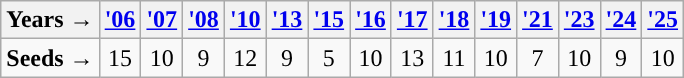<table class="wikitable">
<tr>
<th>Years →</th>
<th><a href='#'>'06</a></th>
<th><a href='#'>'07</a></th>
<th><a href='#'>'08</a></th>
<th><a href='#'>'10</a></th>
<th><a href='#'>'13</a></th>
<th><a href='#'>'15</a></th>
<th><a href='#'>'16</a></th>
<th><a href='#'>'17</a></th>
<th><a href='#'>'18</a></th>
<th><a href='#'>'19</a></th>
<th><a href='#'>'21</a></th>
<th><a href='#'>'23</a></th>
<th><a href='#'>'24</a></th>
<th><a href='#'>'25</a></th>
</tr>
<tr align=center>
<td style="text-align:left; "><strong>Seeds →</strong></td>
<td>15</td>
<td>10</td>
<td>9</td>
<td>12</td>
<td>9</td>
<td>5</td>
<td>10</td>
<td>13</td>
<td>11</td>
<td>10</td>
<td>7</td>
<td>10</td>
<td>9</td>
<td>10</td>
</tr>
</table>
